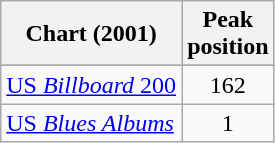<table class="wikitable">
<tr>
<th>Chart (2001)</th>
<th>Peak<br>position</th>
</tr>
<tr>
</tr>
<tr>
<td><a href='#'>US <em>Billboard</em> 200</a></td>
<td style="text-align:center;">162</td>
</tr>
<tr>
<td><a href='#'>US <em>Blues Albums</em></a></td>
<td style="text-align:center;">1</td>
</tr>
</table>
